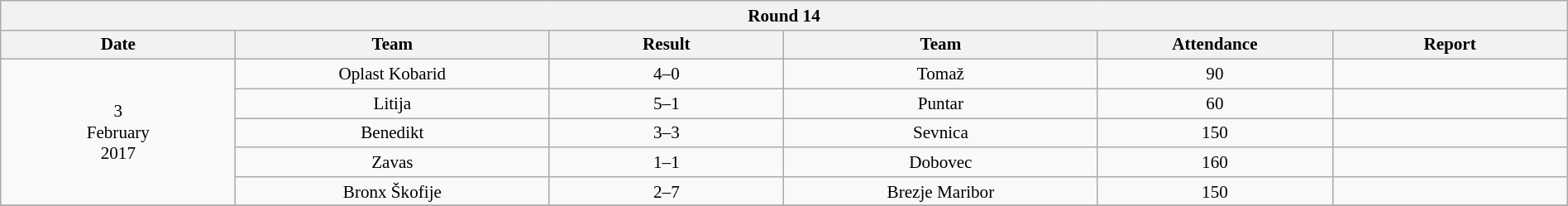<table class="wikitable collapsible collapsed" style="font-size:88%; text-align:center; width:100%">
<tr>
<th colspan=6 bgcolor=#FFFFFF>Round 14</th>
</tr>
<tr>
<th width=15% bgcolor=#89CFF0>Date</th>
<th width=20% bgcolor=#89CFF0>Team</th>
<th width=15% bgcolor=#89CFF0>Result</th>
<th width=20% bgcolor=#89CFF0>Team</th>
<th width=15% bgcolor=#89CFF0>Attendance</th>
<th width=15% bgcolor=#89CFF0>Report</th>
</tr>
<tr>
<td rowspan=5>3 <br> February<br> 2017</td>
<td>Oplast Kobarid</td>
<td>4–0</td>
<td>Tomaž</td>
<td>90</td>
<td></td>
</tr>
<tr align=center>
<td>Litija</td>
<td>5–1</td>
<td>Puntar</td>
<td>60</td>
<td></td>
</tr>
<tr align=center>
<td>Benedikt</td>
<td>3–3</td>
<td>Sevnica</td>
<td>150</td>
<td></td>
</tr>
<tr align=center>
<td>Zavas</td>
<td>1–1</td>
<td>Dobovec</td>
<td>160</td>
<td></td>
</tr>
<tr align=center>
<td>Bronx Škofije</td>
<td>2–7</td>
<td>Brezje Maribor</td>
<td>150</td>
<td></td>
</tr>
<tr>
</tr>
</table>
